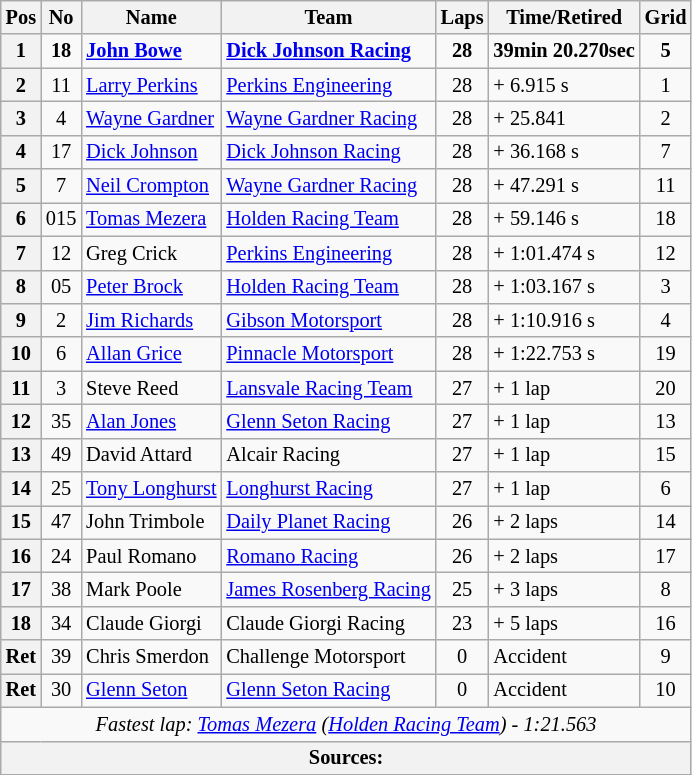<table class="wikitable" style="font-size: 85%;">
<tr>
<th>Pos</th>
<th>No</th>
<th>Name</th>
<th>Team</th>
<th>Laps</th>
<th>Time/Retired</th>
<th>Grid</th>
</tr>
<tr>
<th>1</th>
<td align="center"><strong>18</strong></td>
<td> <strong><a href='#'>John Bowe</a></strong></td>
<td><strong><a href='#'>Dick Johnson Racing</a></strong></td>
<td align="center"><strong>28</strong></td>
<td><strong>39min 20.270sec</strong></td>
<td align="center"><strong>5</strong></td>
</tr>
<tr>
<th>2</th>
<td align="center">11</td>
<td> <a href='#'>Larry Perkins</a></td>
<td><a href='#'>Perkins Engineering</a></td>
<td align="center">28</td>
<td>+ 6.915 s</td>
<td align="center">1</td>
</tr>
<tr>
<th>3</th>
<td align="center">4</td>
<td> <a href='#'>Wayne Gardner</a></td>
<td><a href='#'>Wayne Gardner Racing</a></td>
<td align="center">28</td>
<td>+ 25.841</td>
<td align="center">2</td>
</tr>
<tr>
<th>4</th>
<td align="center">17</td>
<td> <a href='#'>Dick Johnson</a></td>
<td><a href='#'>Dick Johnson Racing</a></td>
<td align="center">28</td>
<td>+ 36.168 s</td>
<td align="center">7</td>
</tr>
<tr>
<th>5</th>
<td align="center">7</td>
<td> <a href='#'>Neil Crompton</a></td>
<td><a href='#'>Wayne Gardner Racing</a></td>
<td align="center">28</td>
<td>+ 47.291 s</td>
<td align="center">11</td>
</tr>
<tr>
<th>6</th>
<td align="center">015</td>
<td> <a href='#'>Tomas Mezera</a></td>
<td><a href='#'>Holden Racing Team</a></td>
<td align="center">28</td>
<td>+ 59.146 s</td>
<td align="center">18</td>
</tr>
<tr>
<th>7</th>
<td align="center">12</td>
<td> Greg Crick</td>
<td><a href='#'>Perkins Engineering</a></td>
<td align="center">28</td>
<td>+ 1:01.474 s</td>
<td align="center">12</td>
</tr>
<tr>
<th>8</th>
<td align="center">05</td>
<td> <a href='#'>Peter Brock</a></td>
<td><a href='#'>Holden Racing Team</a></td>
<td align="center">28</td>
<td>+ 1:03.167 s</td>
<td align="center">3</td>
</tr>
<tr>
<th>9</th>
<td align="center">2</td>
<td> <a href='#'>Jim Richards</a></td>
<td><a href='#'>Gibson Motorsport</a></td>
<td align="center">28</td>
<td>+ 1:10.916 s</td>
<td align="center">4</td>
</tr>
<tr>
<th>10</th>
<td align="center">6</td>
<td> <a href='#'>Allan Grice</a></td>
<td><a href='#'>Pinnacle Motorsport</a></td>
<td align="center">28</td>
<td>+ 1:22.753 s</td>
<td align="center">19</td>
</tr>
<tr>
<th>11</th>
<td align="center">3</td>
<td> Steve Reed</td>
<td><a href='#'>Lansvale Racing Team</a></td>
<td align="center">27</td>
<td>+ 1 lap</td>
<td align="center">20</td>
</tr>
<tr>
<th>12</th>
<td align="center">35</td>
<td> <a href='#'>Alan Jones</a></td>
<td><a href='#'>Glenn Seton Racing</a></td>
<td align="center">27</td>
<td>+ 1 lap</td>
<td align="center">13</td>
</tr>
<tr>
<th>13</th>
<td align="center">49</td>
<td> David Attard</td>
<td>Alcair Racing</td>
<td align="center">27</td>
<td>+ 1 lap</td>
<td align="center">15</td>
</tr>
<tr>
<th>14</th>
<td align="center">25</td>
<td> <a href='#'>Tony Longhurst</a></td>
<td><a href='#'>Longhurst Racing</a></td>
<td align="center">27</td>
<td>+ 1 lap</td>
<td align="center">6</td>
</tr>
<tr>
<th>15</th>
<td align="center">47</td>
<td> John Trimbole</td>
<td><a href='#'>Daily Planet Racing</a></td>
<td align="center">26</td>
<td>+ 2 laps</td>
<td align="center">14</td>
</tr>
<tr>
<th>16</th>
<td align="center">24</td>
<td> Paul Romano</td>
<td><a href='#'>Romano Racing</a></td>
<td align="center">26</td>
<td>+ 2 laps</td>
<td align="center">17</td>
</tr>
<tr>
<th>17</th>
<td align="center">38</td>
<td> Mark Poole</td>
<td><a href='#'>James Rosenberg Racing</a></td>
<td align="center">25</td>
<td>+ 3 laps</td>
<td align="center">8</td>
</tr>
<tr>
<th>18</th>
<td align="center">34</td>
<td> Claude Giorgi</td>
<td>Claude Giorgi Racing</td>
<td align="center">23</td>
<td>+ 5 laps</td>
<td align="center">16</td>
</tr>
<tr>
<th>Ret</th>
<td align="center">39</td>
<td> Chris Smerdon</td>
<td>Challenge Motorsport</td>
<td align="center">0</td>
<td>Accident</td>
<td align="center">9</td>
</tr>
<tr>
<th>Ret</th>
<td align="center">30</td>
<td> <a href='#'>Glenn Seton</a></td>
<td><a href='#'>Glenn Seton Racing</a></td>
<td align="center">0</td>
<td>Accident</td>
<td align="center">10</td>
</tr>
<tr>
<td colspan="8" align="center"><em>Fastest lap: <a href='#'>Tomas Mezera</a> (<a href='#'>Holden Racing Team</a>) - 1:21.563</em></td>
</tr>
<tr>
<th colspan="8">Sources:</th>
</tr>
<tr>
</tr>
</table>
